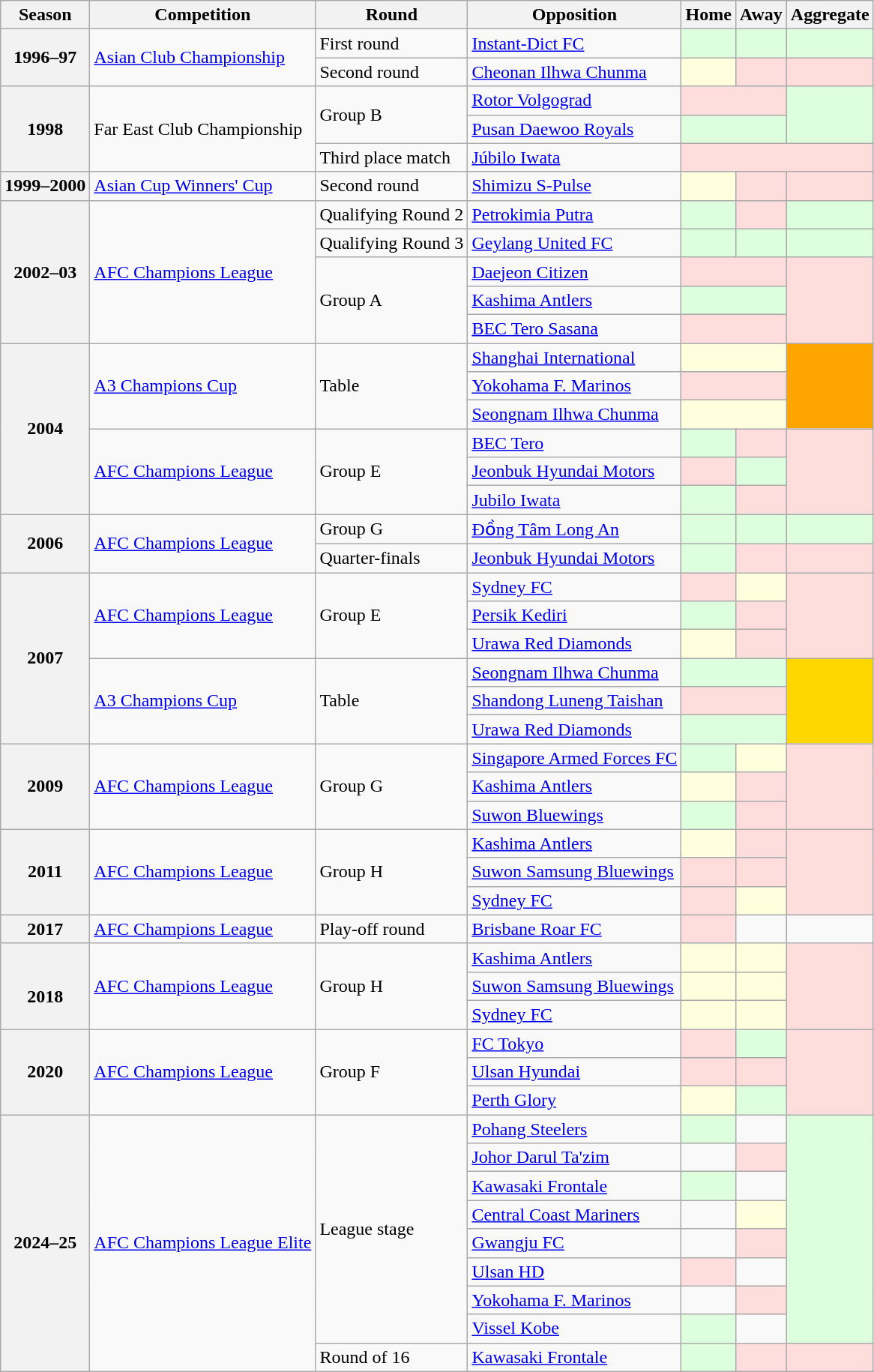<table class="wikitable plainrowheaders">
<tr>
<th scope="col">Season</th>
<th scope="col">Competition</th>
<th scope="col">Round</th>
<th scope="col">Opposition</th>
<th scope="col">Home</th>
<th scope="col">Away</th>
<th scope="col">Aggregate</th>
</tr>
<tr>
<th rowspan="2" scope="row" style="text-align:center">1996–97</th>
<td rowspan="2"><a href='#'>Asian Club Championship</a></td>
<td>First round</td>
<td> <a href='#'>Instant-Dict FC</a></td>
<td style="background:#dfd;"></td>
<td style="background:#dfd;"></td>
<td style="background:#dfd;"><strong></strong></td>
</tr>
<tr>
<td>Second round</td>
<td> <a href='#'>Cheonan Ilhwa Chunma</a></td>
<td style="background:#ffd;"></td>
<td style="background:#fdd;"></td>
<td style="background:#fdd;"><strong></strong></td>
</tr>
<tr>
<th rowspan="3" scope="row" style="text-align:center">1998</th>
<td rowspan="3">Far East Club Championship</td>
<td rowspan="2">Group B</td>
<td> <a href='#'>Rotor Volgograd</a></td>
<td colspan="2" style="background:#fdd;"></td>
<td rowspan="2" style="background:#dfd;"><strong></strong></td>
</tr>
<tr>
<td> <a href='#'>Pusan Daewoo Royals</a></td>
<td colspan="2" style="background:#dfd;"></td>
</tr>
<tr>
<td>Third place match</td>
<td> <a href='#'>Júbilo Iwata</a></td>
<td colspan="3" style="background:#fdd;"><strong></strong></td>
</tr>
<tr>
<th scope="row" style="text-align:center">1999–2000</th>
<td><a href='#'>Asian Cup Winners' Cup</a></td>
<td>Second round</td>
<td> <a href='#'>Shimizu S-Pulse</a></td>
<td style="background:#ffd;"></td>
<td style="background:#fdd;"></td>
<td style="background:#fdd;"><strong></strong></td>
</tr>
<tr>
<th rowspan="5" scope="row" style="text-align:center">2002–03</th>
<td rowspan="5"><a href='#'>AFC Champions League</a></td>
<td>Qualifying Round 2</td>
<td> <a href='#'>Petrokimia Putra</a></td>
<td style="background:#dfd;"></td>
<td style="background:#fdd;"></td>
<td style="background:#dfd;"><strong></strong></td>
</tr>
<tr>
<td>Qualifying Round 3</td>
<td> <a href='#'>Geylang United FC</a></td>
<td style="background:#dfd;"></td>
<td style="background:#dfd;"></td>
<td style="background:#dfd;"><strong></strong></td>
</tr>
<tr>
<td rowspan="3">Group A</td>
<td> <a href='#'>Daejeon Citizen</a></td>
<td colspan="2" style="background:#fdd;"></td>
<td rowspan="3" style="background:#fdd;"><strong></strong></td>
</tr>
<tr>
<td> <a href='#'>Kashima Antlers</a></td>
<td colspan="2" style="background:#dfd;"></td>
</tr>
<tr>
<td> <a href='#'>BEC Tero Sasana</a></td>
<td colspan="2" style="background:#fdd;"></td>
</tr>
<tr>
<th rowspan="6" scope="row" style="text-align:center">2004</th>
<td rowspan="3"><a href='#'>A3 Champions Cup</a></td>
<td rowspan="3">Table</td>
<td> <a href='#'>Shanghai International</a></td>
<td colspan="2" style="background:#ffd;"></td>
<td rowspan="3" style="background:orange;"><strong></strong></td>
</tr>
<tr>
<td> <a href='#'>Yokohama F. Marinos</a></td>
<td colspan="2" style="background:#fdd;"></td>
</tr>
<tr>
<td> <a href='#'>Seongnam Ilhwa Chunma</a></td>
<td colspan="2" style="background:#ffd;"></td>
</tr>
<tr>
<td rowspan="3"><a href='#'>AFC Champions League</a></td>
<td rowspan="3">Group E</td>
<td> <a href='#'>BEC Tero</a></td>
<td style="background:#dfd;"></td>
<td style="background:#fdd;"></td>
<td rowspan="3" style="background:#fdd;"><strong></strong></td>
</tr>
<tr>
<td> <a href='#'>Jeonbuk Hyundai Motors</a></td>
<td style="background:#fdd;"></td>
<td style="background:#dfd;"></td>
</tr>
<tr>
<td> <a href='#'>Jubilo Iwata</a></td>
<td style="background:#dfd;"></td>
<td style="background:#fdd;"></td>
</tr>
<tr>
<th rowspan="2" scope="row" style="text-align:center">2006</th>
<td rowspan="2"><a href='#'>AFC Champions League</a></td>
<td>Group G</td>
<td> <a href='#'>Đồng Tâm Long An</a></td>
<td style="background:#dfd;"></td>
<td style="background:#dfd;"></td>
<td style="background:#dfd;"><strong></strong></td>
</tr>
<tr>
<td>Quarter-finals</td>
<td> <a href='#'>Jeonbuk Hyundai Motors</a></td>
<td style="background:#dfd;"></td>
<td style="background:#fdd;"></td>
<td style="background:#fdd;"><strong></strong></td>
</tr>
<tr>
<th rowspan="6" scope="row" style="text-align:center">2007</th>
<td rowspan="3"><a href='#'>AFC Champions League</a></td>
<td rowspan="3">Group E</td>
<td> <a href='#'>Sydney FC</a></td>
<td style="background:#fdd;"></td>
<td style="background:#ffd;"></td>
<td rowspan="3" style="background:#fdd;"><strong></strong></td>
</tr>
<tr>
<td> <a href='#'>Persik Kediri</a></td>
<td style="background:#dfd;"></td>
<td style="background:#fdd;"></td>
</tr>
<tr>
<td> <a href='#'>Urawa Red Diamonds</a></td>
<td style="background:#ffd;"></td>
<td style="background:#fdd;"></td>
</tr>
<tr>
<td rowspan="3"><a href='#'>A3 Champions Cup</a></td>
<td rowspan="3">Table</td>
<td> <a href='#'>Seongnam Ilhwa Chunma</a></td>
<td colspan="2" style="background:#dfd;"></td>
<td rowspan="3" style="background:gold;"><strong></strong></td>
</tr>
<tr>
<td> <a href='#'>Shandong Luneng Taishan</a></td>
<td colspan="2" style="background:#fdd;"></td>
</tr>
<tr>
<td> <a href='#'>Urawa Red Diamonds</a></td>
<td colspan="2" style="background:#dfd;"></td>
</tr>
<tr>
<th rowspan="3" scope="row" style="text-align:center">2009</th>
<td rowspan="3"><a href='#'>AFC Champions League</a></td>
<td rowspan="3">Group G</td>
<td> <a href='#'>Singapore Armed Forces FC</a></td>
<td style="background:#dfd;"></td>
<td style="background:#ffd;"></td>
<td rowspan="3" style="background:#fdd;"><strong></strong></td>
</tr>
<tr>
<td> <a href='#'>Kashima Antlers</a></td>
<td style="background:#ffd;"></td>
<td style="background:#fdd;"></td>
</tr>
<tr>
<td> <a href='#'>Suwon Bluewings</a></td>
<td style="background:#dfd;"></td>
<td style="background:#fdd;"></td>
</tr>
<tr>
<th rowspan="3" scope="row" style="text-align:center">2011</th>
<td rowspan="3"><a href='#'>AFC Champions League</a></td>
<td rowspan="3">Group H</td>
<td> <a href='#'>Kashima Antlers</a></td>
<td style="background:#ffd;"></td>
<td style="background:#fdd;"></td>
<td rowspan="3" style="background:#fdd;"><strong></strong></td>
</tr>
<tr>
<td> <a href='#'>Suwon Samsung Bluewings</a></td>
<td style="background:#fdd;"></td>
<td style="background:#fdd;"></td>
</tr>
<tr>
<td> <a href='#'>Sydney FC</a></td>
<td style="background:#fdd;"></td>
<td style="background:#ffd;"></td>
</tr>
<tr>
<th scope="row" style="text-align:center">2017</th>
<td><a href='#'>AFC Champions League</a></td>
<td>Play-off round</td>
<td> <a href='#'>Brisbane Roar FC</a></td>
<td style="background:#fdd;"><strong></strong></td>
<td></td>
<td></td>
</tr>
<tr>
<th rowspan="3" scope="row" style="text-align:center"><br>2018</th>
<td rowspan="3"><a href='#'>AFC Champions League</a></td>
<td rowspan="3">Group H</td>
<td> <a href='#'>Kashima Antlers</a></td>
<td style="background:#ffd;"></td>
<td style="background:#ffd;"></td>
<td rowspan="3" style="background:#fdd;"><strong></strong></td>
</tr>
<tr>
<td> <a href='#'>Suwon Samsung Bluewings</a></td>
<td style="background:#ffd;"></td>
<td style="background:#ffd;"></td>
</tr>
<tr>
<td> <a href='#'>Sydney FC</a></td>
<td style="background:#ffd;"></td>
<td style="background:#ffd;"></td>
</tr>
<tr>
<th rowspan="3" scope="row" style="text-align:center">2020</th>
<td rowspan="3"><a href='#'>AFC Champions League</a></td>
<td rowspan="3">Group F</td>
<td> <a href='#'>FC Tokyo</a></td>
<td style="background:#fdd;"></td>
<td style="background:#dfd;"></td>
<td rowspan="3" style="background:#fdd;"><strong></strong></td>
</tr>
<tr>
<td> <a href='#'>Ulsan Hyundai</a></td>
<td style="background:#fdd;"></td>
<td style="background:#fdd;"></td>
</tr>
<tr>
<td> <a href='#'>Perth Glory</a></td>
<td style="background:#ffd;"></td>
<td style="background:#dfd;"></td>
</tr>
<tr>
<th rowspan="9" scope="row" style="text-align:center">2024–25</th>
<td rowspan="9"><a href='#'>AFC Champions League Elite</a></td>
<td rowspan="8">League stage</td>
<td> <a href='#'>Pohang Steelers</a></td>
<td style="background:#dfd;"></td>
<td></td>
<td rowspan="8" style="background:#dfd;"><strong></strong></td>
</tr>
<tr>
<td> <a href='#'>Johor Darul Ta'zim</a></td>
<td></td>
<td style="background:#fdd;"></td>
</tr>
<tr>
<td> <a href='#'>Kawasaki Frontale</a></td>
<td style="background:#dfd;"></td>
<td></td>
</tr>
<tr>
<td> <a href='#'>Central Coast Mariners</a></td>
<td></td>
<td style="background:#ffd;"></td>
</tr>
<tr>
<td> <a href='#'>Gwangju FC</a></td>
<td></td>
<td style="background:#fdd;"></td>
</tr>
<tr>
<td> <a href='#'>Ulsan HD</a></td>
<td style="background:#fdd;"></td>
<td></td>
</tr>
<tr>
<td> <a href='#'>Yokohama F. Marinos</a></td>
<td></td>
<td style="background:#fdd;"></td>
</tr>
<tr>
<td> <a href='#'>Vissel Kobe</a></td>
<td style="background:#dfd;"></td>
<td></td>
</tr>
<tr>
<td>Round of 16</td>
<td> <a href='#'>Kawasaki Frontale</a></td>
<td style="background:#dfd;"></td>
<td style="background:#fdd;"></td>
<td style="background:#fdd;"><strong></strong></td>
</tr>
</table>
